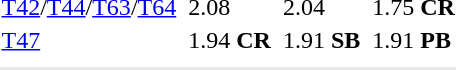<table>
<tr>
<td><a href='#'>T42</a>/<a href='#'>T44</a>/<a href='#'>T63</a>/<a href='#'>T64</a></td>
<td></td>
<td>2.08</td>
<td></td>
<td>2.04</td>
<td></td>
<td>1.75 <strong>CR</strong></td>
</tr>
<tr>
<td><a href='#'>T47</a></td>
<td></td>
<td>1.94 <strong>CR</strong></td>
<td></td>
<td>1.91 <strong>SB</strong></td>
<td></td>
<td>1.91 <strong>PB</strong></td>
</tr>
<tr>
<td colspan=7></td>
</tr>
<tr>
</tr>
<tr bgcolor= e8e8e8>
<td colspan=7></td>
</tr>
</table>
